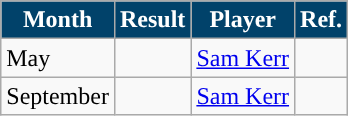<table class=wikitable>
<tr>
<th style="background:#01426A; color:white;">Month</th>
<th style="background:#01426A; color:white;">Result</th>
<th style="background:#01426A; color:white;">Player</th>
<th style="background:#01426A; color:white;">Ref.</th>
</tr>
<tr>
<td>May</td>
<td></td>
<td> <a href='#'>Sam Kerr</a></td>
<td></td>
</tr>
<tr>
<td>September</td>
<td></td>
<td> <a href='#'>Sam Kerr</a></td>
<td></td>
</tr>
</table>
